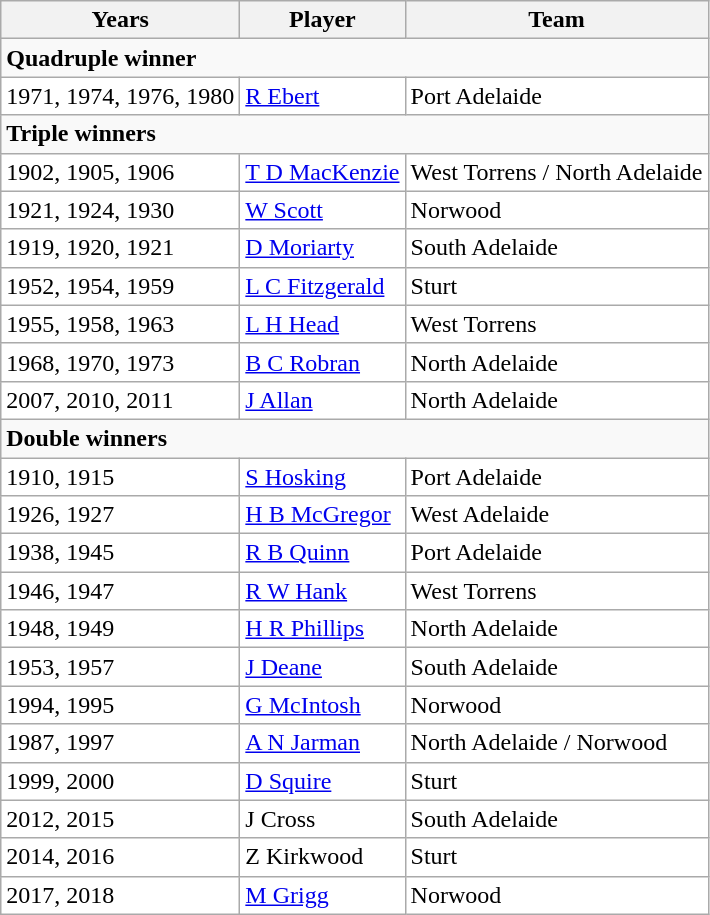<table class="wikitable">
<tr>
<th>Years</th>
<th>Player</th>
<th>Team</th>
</tr>
<tr colspan="3">
<td colspan="3"><strong>Quadruple winner</strong></td>
</tr>
<tr style="background:#fff;">
<td>1971, 1974, 1976, 1980</td>
<td><a href='#'>R Ebert</a></td>
<td>Port Adelaide</td>
</tr>
<tr colspan="3">
<td colspan="3"><strong>Triple winners</strong></td>
</tr>
<tr style="background:#fff;">
<td>1902, 1905, 1906</td>
<td><a href='#'>T D MacKenzie</a></td>
<td>West Torrens / North Adelaide</td>
</tr>
<tr style="background:#fff;">
<td>1921, 1924, 1930</td>
<td><a href='#'>W Scott</a></td>
<td>Norwood</td>
</tr>
<tr style="background:#fff;">
<td>1919, 1920, 1921</td>
<td><a href='#'>D Moriarty</a></td>
<td>South Adelaide</td>
</tr>
<tr style="background:#fff;">
<td>1952, 1954, 1959</td>
<td><a href='#'>L C Fitzgerald</a></td>
<td>Sturt</td>
</tr>
<tr style="background:#fff;">
<td>1955, 1958, 1963</td>
<td><a href='#'>L H Head</a></td>
<td>West Torrens</td>
</tr>
<tr style="background:#fff;">
<td>1968, 1970, 1973</td>
<td><a href='#'>B C Robran</a></td>
<td>North Adelaide</td>
</tr>
<tr style="background:#fff;">
<td>2007, 2010, 2011</td>
<td><a href='#'>J Allan</a></td>
<td>North Adelaide</td>
</tr>
<tr colspan="3">
<td colspan="3"><strong>Double winners</strong></td>
</tr>
<tr style="background:#fff;">
<td>1910, 1915</td>
<td><a href='#'>S Hosking</a></td>
<td>Port Adelaide</td>
</tr>
<tr style="background:#fff;"|->
<td>1926, 1927</td>
<td><a href='#'>H B McGregor</a></td>
<td>West Adelaide</td>
</tr>
<tr style="background:#fff;">
<td>1938, 1945</td>
<td><a href='#'>R B Quinn</a></td>
<td>Port Adelaide</td>
</tr>
<tr style="background:#fff;">
<td>1946, 1947</td>
<td><a href='#'>R W Hank</a></td>
<td>West Torrens</td>
</tr>
<tr style="background:#fff;">
<td>1948, 1949</td>
<td><a href='#'>H R Phillips</a></td>
<td>North Adelaide</td>
</tr>
<tr style="background:#fff;">
<td>1953, 1957</td>
<td><a href='#'>J Deane</a></td>
<td>South Adelaide</td>
</tr>
<tr style="background:#fff;">
<td>1994, 1995</td>
<td><a href='#'>G McIntosh</a></td>
<td>Norwood</td>
</tr>
<tr style="background:#fff;">
<td>1987, 1997</td>
<td><a href='#'>A N Jarman</a></td>
<td>North Adelaide / Norwood</td>
</tr>
<tr style="background:#fff;">
<td>1999, 2000</td>
<td><a href='#'>D Squire</a></td>
<td>Sturt</td>
</tr>
<tr style="background:#fff;">
<td>2012, 2015</td>
<td>J Cross</td>
<td>South Adelaide</td>
</tr>
<tr style="background:#fff;">
<td>2014, 2016</td>
<td>Z Kirkwood</td>
<td>Sturt</td>
</tr>
<tr style="background:#fff;">
<td>2017, 2018</td>
<td><a href='#'>M Grigg</a></td>
<td>Norwood</td>
</tr>
</table>
